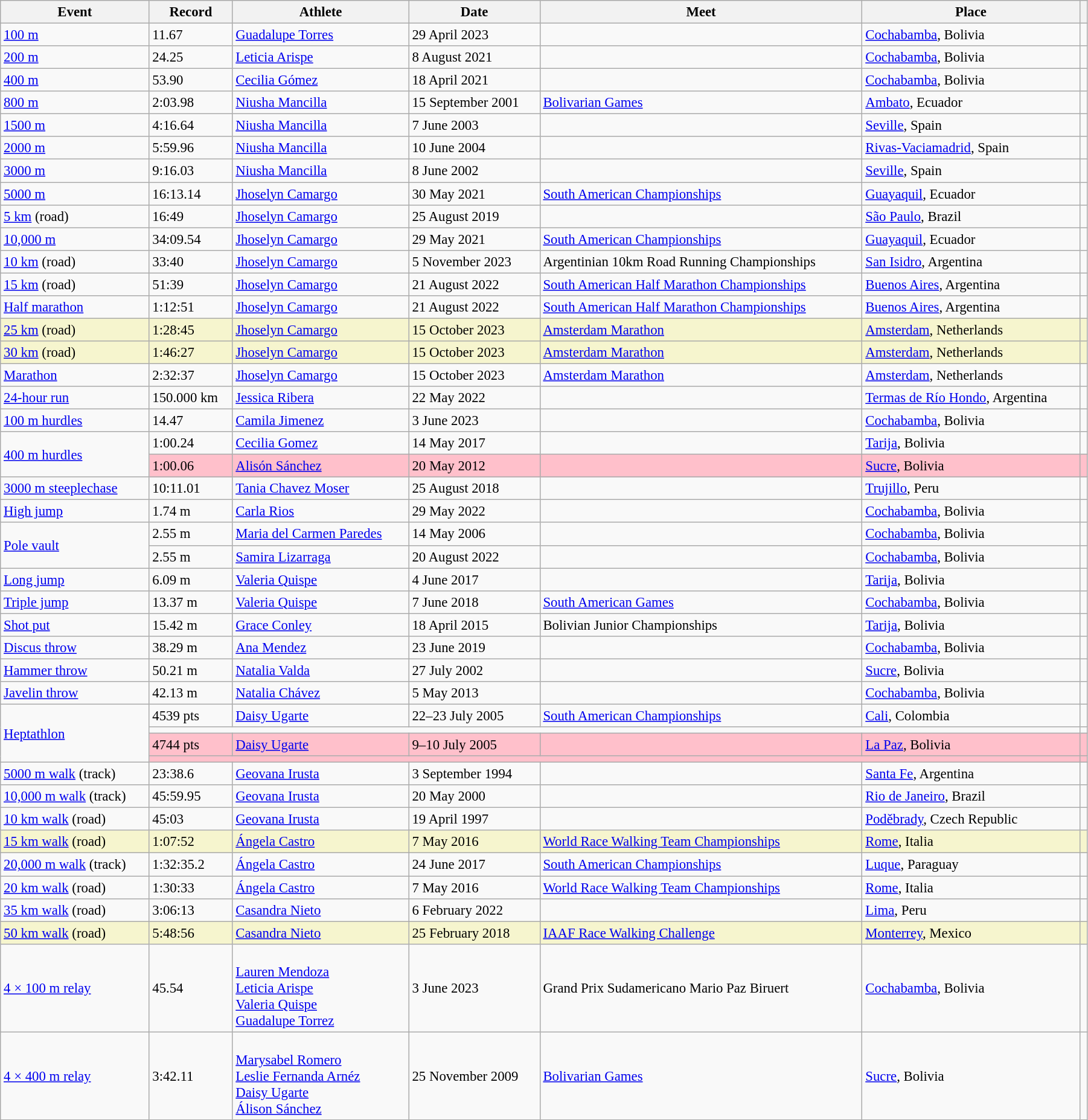<table class="wikitable" style="font-size:95%; width: 95%;">
<tr>
<th>Event</th>
<th>Record</th>
<th>Athlete</th>
<th>Date</th>
<th>Meet</th>
<th>Place</th>
<th></th>
</tr>
<tr>
<td><a href='#'>100 m</a></td>
<td>11.67  </td>
<td><a href='#'>Guadalupe Torres</a></td>
<td>29 April 2023</td>
<td></td>
<td><a href='#'>Cochabamba</a>, Bolivia</td>
<td></td>
</tr>
<tr>
<td><a href='#'>200 m</a></td>
<td>24.25  </td>
<td><a href='#'>Leticia Arispe</a></td>
<td>8 August 2021</td>
<td></td>
<td><a href='#'>Cochabamba</a>, Bolivia</td>
<td></td>
</tr>
<tr>
<td><a href='#'>400 m</a></td>
<td>53.90 </td>
<td><a href='#'>Cecilia Gómez</a></td>
<td>18 April 2021</td>
<td></td>
<td><a href='#'>Cochabamba</a>, Bolivia</td>
<td></td>
</tr>
<tr>
<td><a href='#'>800 m</a></td>
<td>2:03.98</td>
<td><a href='#'>Niusha Mancilla</a></td>
<td>15 September 2001</td>
<td><a href='#'>Bolivarian Games</a></td>
<td><a href='#'>Ambato</a>, Ecuador</td>
<td></td>
</tr>
<tr>
<td><a href='#'>1500 m</a></td>
<td>4:16.64</td>
<td><a href='#'>Niusha Mancilla</a></td>
<td>7 June 2003</td>
<td></td>
<td><a href='#'>Seville</a>, Spain</td>
<td></td>
</tr>
<tr>
<td><a href='#'>2000 m</a></td>
<td>5:59.96</td>
<td><a href='#'>Niusha Mancilla</a></td>
<td>10 June 2004</td>
<td></td>
<td><a href='#'>Rivas-Vaciamadrid</a>, Spain</td>
<td></td>
</tr>
<tr>
<td><a href='#'>3000 m</a></td>
<td>9:16.03</td>
<td><a href='#'>Niusha Mancilla</a></td>
<td>8 June 2002</td>
<td></td>
<td><a href='#'>Seville</a>, Spain</td>
<td></td>
</tr>
<tr>
<td><a href='#'>5000 m</a></td>
<td>16:13.14</td>
<td><a href='#'>Jhoselyn Camargo</a></td>
<td>30 May 2021</td>
<td><a href='#'>South American Championships</a></td>
<td><a href='#'>Guayaquil</a>, Ecuador</td>
<td></td>
</tr>
<tr>
<td><a href='#'>5 km</a> (road)</td>
<td>16:49</td>
<td><a href='#'>Jhoselyn Camargo</a></td>
<td>25 August 2019</td>
<td></td>
<td><a href='#'>São Paulo</a>, Brazil</td>
<td></td>
</tr>
<tr>
<td><a href='#'>10,000 m</a></td>
<td>34:09.54</td>
<td><a href='#'>Jhoselyn Camargo</a></td>
<td>29 May 2021</td>
<td><a href='#'>South American Championships</a></td>
<td><a href='#'>Guayaquil</a>, Ecuador</td>
<td></td>
</tr>
<tr>
<td><a href='#'>10 km</a> (road)</td>
<td>33:40</td>
<td><a href='#'>Jhoselyn Camargo</a></td>
<td>5 November 2023</td>
<td>Argentinian 10km Road Running Championships</td>
<td><a href='#'>San Isidro</a>, Argentina</td>
<td></td>
</tr>
<tr>
<td><a href='#'>15 km</a> (road)</td>
<td>51:39</td>
<td><a href='#'>Jhoselyn Camargo</a></td>
<td>21 August 2022</td>
<td><a href='#'>South American Half Marathon Championships</a></td>
<td><a href='#'>Buenos Aires</a>, Argentina</td>
<td></td>
</tr>
<tr>
<td><a href='#'>Half marathon</a></td>
<td>1:12:51</td>
<td><a href='#'>Jhoselyn Camargo</a></td>
<td>21 August 2022</td>
<td><a href='#'>South American Half Marathon Championships</a></td>
<td><a href='#'>Buenos Aires</a>, Argentina</td>
<td></td>
</tr>
<tr style="background:#f6F5CE;">
<td><a href='#'>25 km</a> (road)</td>
<td>1:28:45</td>
<td><a href='#'>Jhoselyn Camargo</a></td>
<td>15 October 2023</td>
<td><a href='#'>Amsterdam Marathon</a></td>
<td><a href='#'>Amsterdam</a>, Netherlands</td>
<td></td>
</tr>
<tr style="background:#f6F5CE;">
<td><a href='#'>30 km</a> (road)</td>
<td>1:46:27</td>
<td><a href='#'>Jhoselyn Camargo</a></td>
<td>15 October 2023</td>
<td><a href='#'>Amsterdam Marathon</a></td>
<td><a href='#'>Amsterdam</a>, Netherlands</td>
<td></td>
</tr>
<tr>
<td><a href='#'>Marathon</a></td>
<td>2:32:37</td>
<td><a href='#'>Jhoselyn Camargo</a></td>
<td>15 October 2023</td>
<td><a href='#'>Amsterdam Marathon</a></td>
<td><a href='#'>Amsterdam</a>, Netherlands</td>
<td></td>
</tr>
<tr>
<td><a href='#'>24-hour run</a></td>
<td>150.000 km</td>
<td><a href='#'>Jessica Ribera</a></td>
<td>22 May 2022</td>
<td></td>
<td><a href='#'>Termas de Río Hondo</a>, Argentina</td>
<td></td>
</tr>
<tr>
<td><a href='#'>100 m hurdles</a></td>
<td>14.47  </td>
<td><a href='#'>Camila Jimenez</a></td>
<td>3 June 2023</td>
<td></td>
<td><a href='#'>Cochabamba</a>, Bolivia</td>
</tr>
<tr>
<td rowspan=2><a href='#'>400 m hurdles</a></td>
<td>1:00.24 </td>
<td><a href='#'>Cecilia Gomez</a></td>
<td>14 May 2017</td>
<td></td>
<td><a href='#'>Tarija</a>, Bolivia</td>
<td></td>
</tr>
<tr style="background:pink">
<td>1:00.06 </td>
<td><a href='#'>Alisón Sánchez</a></td>
<td>20 May 2012</td>
<td></td>
<td><a href='#'>Sucre</a>, Bolivia</td>
<td></td>
</tr>
<tr>
<td><a href='#'>3000 m steeplechase</a></td>
<td>10:11.01</td>
<td><a href='#'>Tania Chavez Moser</a></td>
<td>25 August 2018</td>
<td></td>
<td><a href='#'>Trujillo</a>, Peru</td>
<td></td>
</tr>
<tr>
<td><a href='#'>High jump</a></td>
<td>1.74 m </td>
<td><a href='#'>Carla Rios</a></td>
<td>29 May 2022</td>
<td></td>
<td><a href='#'>Cochabamba</a>, Bolivia</td>
<td></td>
</tr>
<tr>
<td rowspan=2><a href='#'>Pole vault</a></td>
<td>2.55 m </td>
<td><a href='#'>Maria del Carmen Paredes</a></td>
<td>14 May 2006</td>
<td></td>
<td><a href='#'>Cochabamba</a>, Bolivia</td>
<td></td>
</tr>
<tr>
<td>2.55 m </td>
<td><a href='#'>Samira Lizarraga</a></td>
<td>20 August 2022</td>
<td></td>
<td><a href='#'>Cochabamba</a>, Bolivia</td>
<td></td>
</tr>
<tr>
<td><a href='#'>Long jump</a></td>
<td>6.09 m  </td>
<td><a href='#'>Valeria Quispe</a></td>
<td>4 June 2017</td>
<td></td>
<td><a href='#'>Tarija</a>, Bolivia</td>
<td></td>
</tr>
<tr>
<td><a href='#'>Triple jump</a></td>
<td>13.37 m </td>
<td><a href='#'>Valeria Quispe</a></td>
<td>7 June 2018</td>
<td><a href='#'>South American Games</a></td>
<td><a href='#'>Cochabamba</a>, Bolivia</td>
<td></td>
</tr>
<tr>
<td><a href='#'>Shot put</a></td>
<td>15.42 m </td>
<td><a href='#'>Grace Conley</a></td>
<td>18 April 2015</td>
<td>Bolivian Junior Championships</td>
<td><a href='#'>Tarija</a>, Bolivia</td>
<td></td>
</tr>
<tr>
<td><a href='#'>Discus throw</a></td>
<td>38.29 m </td>
<td><a href='#'>Ana Mendez</a></td>
<td>23 June 2019</td>
<td></td>
<td><a href='#'>Cochabamba</a>, Bolivia</td>
<td></td>
</tr>
<tr>
<td><a href='#'>Hammer throw</a></td>
<td>50.21 m </td>
<td><a href='#'>Natalia Valda</a></td>
<td>27 July 2002</td>
<td></td>
<td><a href='#'>Sucre</a>, Bolivia</td>
<td></td>
</tr>
<tr>
<td><a href='#'>Javelin throw</a></td>
<td>42.13 m </td>
<td><a href='#'>Natalia Chávez</a></td>
<td>5 May 2013</td>
<td></td>
<td><a href='#'>Cochabamba</a>, Bolivia</td>
<td></td>
</tr>
<tr>
<td rowspan=4><a href='#'>Heptathlon</a></td>
<td>4539 pts  </td>
<td><a href='#'>Daisy Ugarte</a></td>
<td>22–23 July 2005</td>
<td><a href='#'>South American Championships</a></td>
<td><a href='#'>Cali</a>, Colombia</td>
<td></td>
</tr>
<tr>
<td colspan=5></td>
<td></td>
</tr>
<tr style="background:pink">
<td>4744 pts </td>
<td><a href='#'>Daisy Ugarte</a></td>
<td>9–10 July 2005</td>
<td></td>
<td><a href='#'>La Paz</a>, Bolivia</td>
<td></td>
</tr>
<tr style="background:pink">
<td colspan=5></td>
<td></td>
</tr>
<tr>
<td><a href='#'>5000 m walk</a> (track)</td>
<td>23:38.6</td>
<td><a href='#'>Geovana Irusta</a></td>
<td>3 September 1994</td>
<td></td>
<td><a href='#'>Santa Fe</a>, Argentina</td>
<td></td>
</tr>
<tr>
<td><a href='#'>10,000 m walk</a> (track)</td>
<td>45:59.95</td>
<td><a href='#'>Geovana Irusta</a></td>
<td>20 May 2000</td>
<td></td>
<td><a href='#'>Rio de Janeiro</a>, Brazil</td>
<td></td>
</tr>
<tr>
<td><a href='#'>10 km walk</a> (road)</td>
<td>45:03</td>
<td><a href='#'>Geovana Irusta</a></td>
<td>19 April 1997</td>
<td></td>
<td><a href='#'>Poděbrady</a>, Czech Republic</td>
<td></td>
</tr>
<tr style="background:#f6F5CE;">
<td><a href='#'>15 km walk</a> (road)</td>
<td>1:07:52</td>
<td><a href='#'>Ángela Castro</a></td>
<td>7 May 2016</td>
<td><a href='#'>World Race Walking Team Championships</a></td>
<td><a href='#'>Rome</a>, Italia</td>
<td></td>
</tr>
<tr>
<td><a href='#'>20,000 m walk</a> (track)</td>
<td>1:32:35.2 </td>
<td><a href='#'>Ángela Castro</a></td>
<td>24 June 2017</td>
<td><a href='#'>South American Championships</a></td>
<td><a href='#'>Luque</a>, Paraguay</td>
<td></td>
</tr>
<tr>
<td><a href='#'>20 km walk</a> (road)</td>
<td>1:30:33</td>
<td><a href='#'>Ángela Castro</a></td>
<td>7 May 2016</td>
<td><a href='#'>World Race Walking Team Championships</a></td>
<td><a href='#'>Rome</a>, Italia</td>
<td></td>
</tr>
<tr>
<td><a href='#'>35 km walk</a> (road)</td>
<td>3:06:13</td>
<td><a href='#'>Casandra Nieto</a></td>
<td>6 February 2022</td>
<td></td>
<td><a href='#'>Lima</a>, Peru</td>
<td></td>
</tr>
<tr style="background:#f6F5CE;">
<td><a href='#'>50 km walk</a> (road)</td>
<td>5:48:56</td>
<td><a href='#'>Casandra Nieto</a></td>
<td>25 February 2018</td>
<td><a href='#'>IAAF Race Walking Challenge</a></td>
<td><a href='#'>Monterrey</a>, Mexico</td>
<td></td>
</tr>
<tr>
<td><a href='#'>4 × 100 m relay</a></td>
<td>45.54 </td>
<td><br><a href='#'>Lauren Mendoza</a><br><a href='#'>Leticia Arispe</a><br><a href='#'>Valeria Quispe</a><br><a href='#'>Guadalupe Torrez</a></td>
<td>3 June 2023</td>
<td>Grand Prix Sudamericano Mario Paz Biruert</td>
<td><a href='#'>Cochabamba</a>, Bolivia</td>
<td></td>
</tr>
<tr>
<td><a href='#'>4 × 400 m relay</a></td>
<td>3:42.11 </td>
<td><br><a href='#'>Marysabel Romero</a><br><a href='#'>Leslie Fernanda Arnéz</a><br><a href='#'>Daisy Ugarte</a><br><a href='#'>Álison Sánchez</a></td>
<td>25 November 2009</td>
<td><a href='#'>Bolivarian Games</a></td>
<td><a href='#'>Sucre</a>, Bolivia</td>
<td></td>
</tr>
</table>
